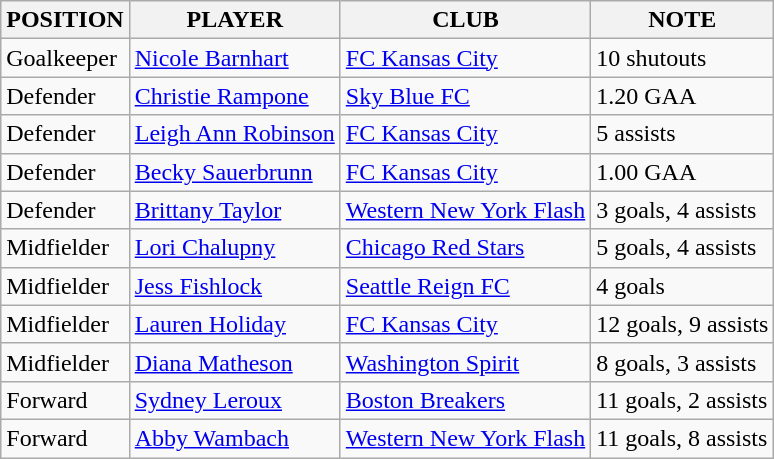<table class="wikitable sortable">
<tr>
<th>POSITION</th>
<th>PLAYER</th>
<th>CLUB</th>
<th>NOTE</th>
</tr>
<tr>
<td>Goalkeeper</td>
<td> <a href='#'>Nicole Barnhart</a></td>
<td><a href='#'>FC Kansas City</a></td>
<td>10 shutouts</td>
</tr>
<tr>
<td>Defender</td>
<td>  <a href='#'>Christie Rampone</a></td>
<td><a href='#'>Sky Blue FC</a></td>
<td>1.20 GAA</td>
</tr>
<tr>
<td>Defender</td>
<td>  <a href='#'>Leigh Ann Robinson</a></td>
<td><a href='#'>FC Kansas City</a></td>
<td>5 assists</td>
</tr>
<tr>
<td>Defender</td>
<td> <a href='#'>Becky Sauerbrunn</a></td>
<td><a href='#'>FC Kansas City</a></td>
<td>1.00 GAA</td>
</tr>
<tr>
<td>Defender</td>
<td> <a href='#'>Brittany Taylor</a></td>
<td><a href='#'>Western New York Flash</a></td>
<td>3 goals, 4 assists</td>
</tr>
<tr>
<td>Midfielder</td>
<td> <a href='#'>Lori Chalupny</a></td>
<td><a href='#'>Chicago Red Stars</a></td>
<td>5 goals, 4 assists</td>
</tr>
<tr>
<td>Midfielder</td>
<td> <a href='#'>Jess Fishlock</a></td>
<td><a href='#'>Seattle Reign FC</a></td>
<td>4 goals</td>
</tr>
<tr>
<td>Midfielder</td>
<td> <a href='#'>Lauren Holiday</a></td>
<td><a href='#'>FC Kansas City</a></td>
<td>12 goals, 9 assists</td>
</tr>
<tr>
<td>Midfielder</td>
<td> <a href='#'>Diana Matheson</a></td>
<td><a href='#'>Washington Spirit</a></td>
<td>8 goals, 3 assists</td>
</tr>
<tr>
<td>Forward</td>
<td> <a href='#'>Sydney Leroux</a></td>
<td><a href='#'>Boston Breakers</a></td>
<td>11 goals, 2 assists</td>
</tr>
<tr>
<td>Forward</td>
<td> <a href='#'>Abby Wambach</a></td>
<td><a href='#'>Western New York Flash</a></td>
<td>11 goals, 8 assists</td>
</tr>
</table>
